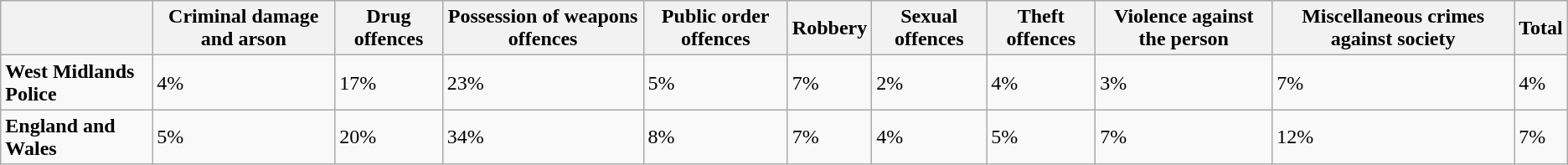<table class="wikitable">
<tr style="background:#efefef;">
<th></th>
<th>Criminal damage and arson</th>
<th>Drug offences</th>
<th>Possession of weapons offences</th>
<th>Public order offences</th>
<th>Robbery</th>
<th>Sexual offences</th>
<th>Theft offences</th>
<th>Violence against the person</th>
<th>Miscellaneous crimes against society</th>
<th>Total</th>
</tr>
<tr>
<td><strong>West Midlands Police</strong></td>
<td>4%</td>
<td>17%</td>
<td>23%</td>
<td>5%</td>
<td>7%</td>
<td>2%</td>
<td>4%</td>
<td>3%</td>
<td>7%</td>
<td>4%</td>
</tr>
<tr>
<td><strong>England and Wales</strong></td>
<td>5%</td>
<td>20%</td>
<td>34%</td>
<td>8%</td>
<td>7%</td>
<td>4%</td>
<td>5%</td>
<td>7%</td>
<td>12%</td>
<td>7%</td>
</tr>
</table>
